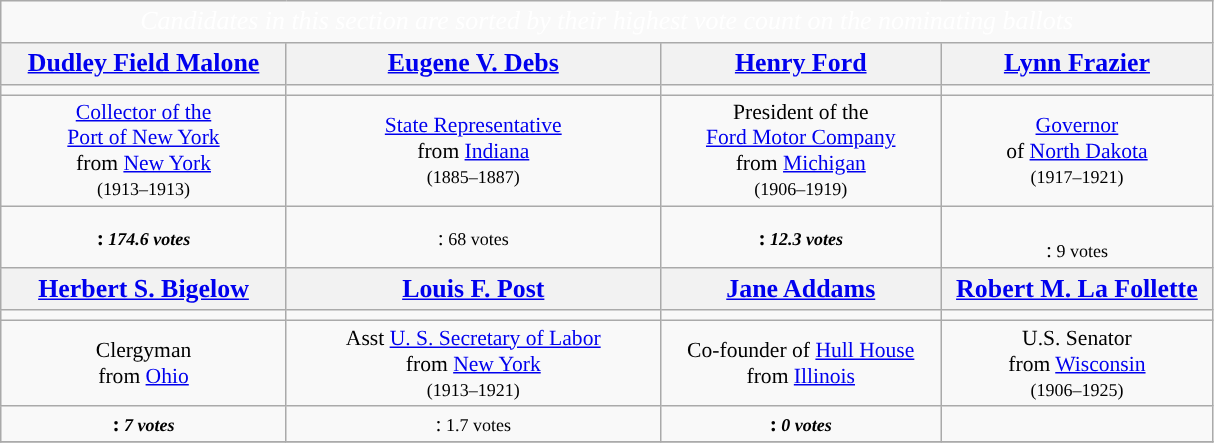<table class="wikitable" style="font-size:90%">
<tr>
<td colspan="7" style="text-align:center; width:800px; font-size:120%; color:white; background:"><em>Candidates in this section are sorted by their highest vote count on the nominating ballots</em></td>
</tr>
<tr>
<th scope="col" style="width:3em; font-size:120%;"><a href='#'>Dudley Field Malone</a></th>
<th scope="col" style="width:3em; font-size:120%;"><a href='#'>Eugene V. Debs</a></th>
<th scope="col" style="width:3em; font-size:120%;"><a href='#'>Henry Ford</a></th>
<th scope="col" style="width:3em; font-size:120%;"><a href='#'>Lynn Frazier</a></th>
</tr>
<tr>
<td></td>
<td></td>
<td></td>
<td></td>
</tr>
<tr style="text-align:center">
<td><a href='#'>Collector of the<br>Port of New York</a><br>from <a href='#'>New York</a><br><small>(1913–1913)</small></td>
<td><a href='#'>State Representative</a><br>from <a href='#'>Indiana</a><br><small>(1885–1887)</small></td>
<td>President of the<br><a href='#'>Ford Motor Company</a><br>from <a href='#'>Michigan</a><br><small>(1906–1919)</small></td>
<td><a href='#'>Governor</a><br>of <a href='#'>North Dakota</a><br><small>(1917–1921)</small></td>
</tr>
<tr style="text-align:center">
<td><strong>:<strong><em><small> 174.6 votes</small><em></td>
<td></strong>:</em></strong><small> 68 votes</small></em></td>
<td><strong>:<strong><em><small> 12.3 votes</small><em></td>
<td></strong><strong><br></strong>:</em></strong><small> 9 votes</small></em></td>
</tr>
<tr>
<th scope="col" style="width:3em; font-size:120%;"><a href='#'>Herbert S. Bigelow</a></th>
<th scope="col" style="width:3em; font-size:120%;"><a href='#'>Louis F. Post</a></th>
<th scope="col" style="width:3em; font-size:120%;"><a href='#'>Jane Addams</a></th>
<th scope="col" style="width:3em; font-size:120%;"><a href='#'>Robert M. La Follette</a></th>
</tr>
<tr>
<td></td>
<td></td>
<td></td>
<td></td>
</tr>
<tr style="text-align:center">
<td>Clergyman<br>from <a href='#'>Ohio</a></td>
<td>Asst <a href='#'>U. S. Secretary of Labor</a><br>from <a href='#'>New York</a><br><small>(1913–1921)</small></td>
<td>Co-founder of <a href='#'>Hull House</a><br>from <a href='#'>Illinois</a></td>
<td>U.S. Senator<br>from <a href='#'>Wisconsin</a><br><small>(1906–1925)</small></td>
</tr>
<tr style="text-align:center">
<td><strong>:<strong><em><small> 7 votes</small><em></td>
<td></strong>:</em></strong><small> 1.7 votes</small></em></td>
<td><strong>:<strong><em><small> 0 votes</small><em></td>
<td></strong><strong></td>
</tr>
<tr>
</tr>
</table>
